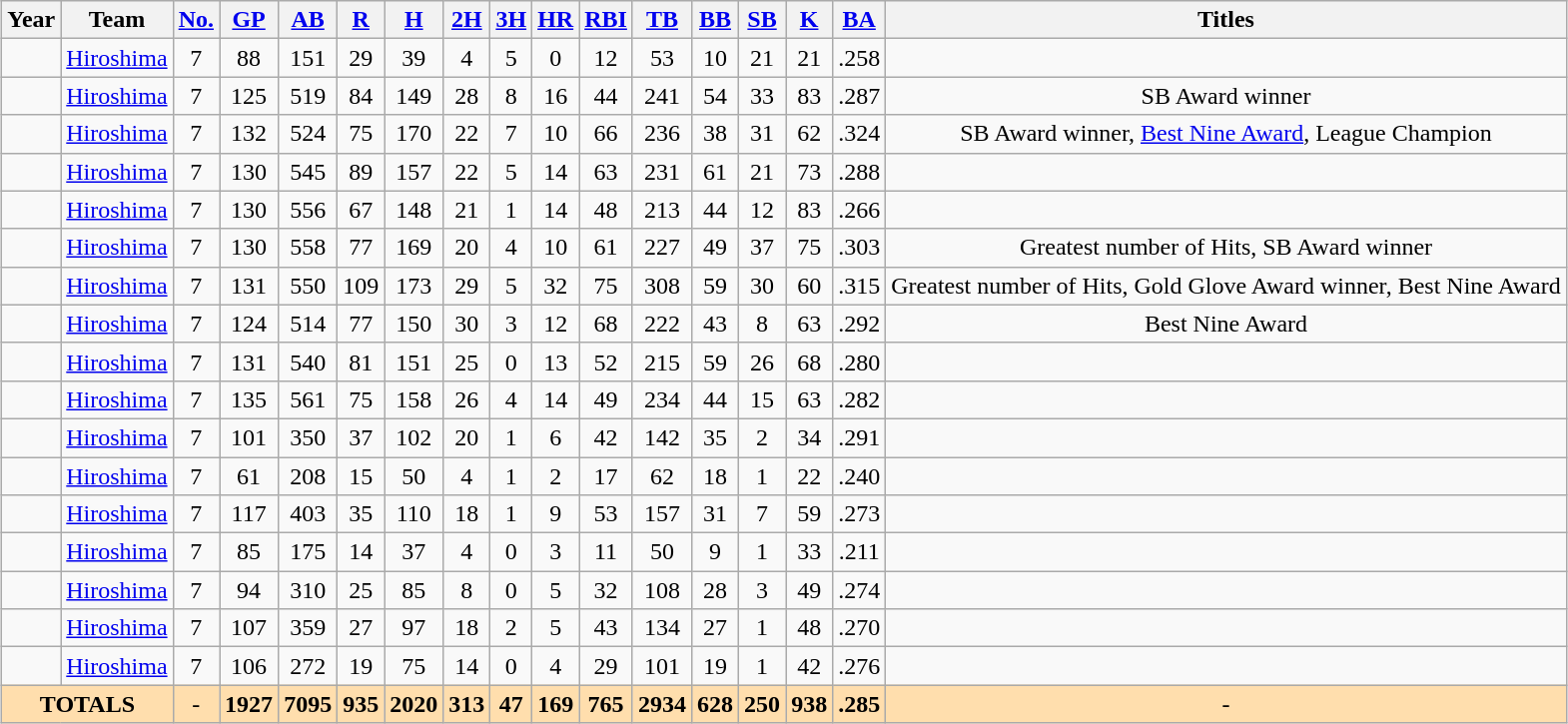<table class="wikitable" style="margin:1em auto;">
<tr>
<th>Year</th>
<th>Team</th>
<th><a href='#'>No.</a></th>
<th><a href='#'>GP</a></th>
<th><a href='#'>AB</a></th>
<th><a href='#'>R</a></th>
<th><a href='#'>H</a></th>
<th><a href='#'>2H</a></th>
<th><a href='#'>3H</a></th>
<th><a href='#'>HR</a></th>
<th><a href='#'>RBI</a></th>
<th><a href='#'>TB</a></th>
<th><a href='#'>BB</a></th>
<th><a href='#'>SB</a></th>
<th><a href='#'>K</a></th>
<th><a href='#'>BA</a></th>
<th>Titles</th>
</tr>
<tr align=center>
<td></td>
<td><a href='#'>Hiroshima</a></td>
<td>7</td>
<td>88</td>
<td>151</td>
<td>29</td>
<td>39</td>
<td>4</td>
<td>5</td>
<td>0</td>
<td>12</td>
<td>53</td>
<td>10</td>
<td>21</td>
<td>21</td>
<td>.258</td>
<td></td>
</tr>
<tr align=center>
<td></td>
<td><a href='#'>Hiroshima</a></td>
<td>7</td>
<td>125</td>
<td>519</td>
<td>84</td>
<td>149</td>
<td>28</td>
<td>8</td>
<td>16</td>
<td>44</td>
<td>241</td>
<td>54</td>
<td>33</td>
<td>83</td>
<td>.287</td>
<td>SB Award winner</td>
</tr>
<tr align=center>
<td></td>
<td><a href='#'>Hiroshima</a></td>
<td>7</td>
<td>132</td>
<td>524</td>
<td>75</td>
<td>170</td>
<td>22</td>
<td>7</td>
<td>10</td>
<td>66</td>
<td>236</td>
<td>38</td>
<td>31</td>
<td>62</td>
<td>.324</td>
<td>SB Award winner, <a href='#'>Best Nine Award</a>, League Champion</td>
</tr>
<tr align=center>
<td></td>
<td><a href='#'>Hiroshima</a></td>
<td>7</td>
<td>130</td>
<td>545</td>
<td>89</td>
<td>157</td>
<td>22</td>
<td>5</td>
<td>14</td>
<td>63</td>
<td>231</td>
<td>61</td>
<td>21</td>
<td>73</td>
<td>.288</td>
<td></td>
</tr>
<tr align=center>
<td></td>
<td><a href='#'>Hiroshima</a></td>
<td>7</td>
<td>130</td>
<td>556</td>
<td>67</td>
<td>148</td>
<td>21</td>
<td>1</td>
<td>14</td>
<td>48</td>
<td>213</td>
<td>44</td>
<td>12</td>
<td>83</td>
<td>.266</td>
<td></td>
</tr>
<tr align=center>
<td></td>
<td><a href='#'>Hiroshima</a></td>
<td>7</td>
<td>130</td>
<td>558</td>
<td>77</td>
<td>169</td>
<td>20</td>
<td>4</td>
<td>10</td>
<td>61</td>
<td>227</td>
<td>49</td>
<td>37</td>
<td>75</td>
<td>.303</td>
<td>Greatest number of Hits, SB Award winner</td>
</tr>
<tr align=center>
<td></td>
<td><a href='#'>Hiroshima</a></td>
<td>7</td>
<td>131</td>
<td>550</td>
<td>109</td>
<td>173</td>
<td>29</td>
<td>5</td>
<td>32</td>
<td>75</td>
<td>308</td>
<td>59</td>
<td>30</td>
<td>60</td>
<td>.315</td>
<td>Greatest number of Hits, Gold Glove Award winner, Best Nine Award</td>
</tr>
<tr align=center>
<td></td>
<td><a href='#'>Hiroshima</a></td>
<td>7</td>
<td>124</td>
<td>514</td>
<td>77</td>
<td>150</td>
<td>30</td>
<td>3</td>
<td>12</td>
<td>68</td>
<td>222</td>
<td>43</td>
<td>8</td>
<td>63</td>
<td>.292</td>
<td>Best Nine Award</td>
</tr>
<tr align=center>
<td></td>
<td><a href='#'>Hiroshima</a></td>
<td>7</td>
<td>131</td>
<td>540</td>
<td>81</td>
<td>151</td>
<td>25</td>
<td>0</td>
<td>13</td>
<td>52</td>
<td>215</td>
<td>59</td>
<td>26</td>
<td>68</td>
<td>.280</td>
<td></td>
</tr>
<tr align=center>
<td></td>
<td><a href='#'>Hiroshima</a></td>
<td>7</td>
<td>135</td>
<td>561</td>
<td>75</td>
<td>158</td>
<td>26</td>
<td>4</td>
<td>14</td>
<td>49</td>
<td>234</td>
<td>44</td>
<td>15</td>
<td>63</td>
<td>.282</td>
<td></td>
</tr>
<tr align=center>
<td></td>
<td><a href='#'>Hiroshima</a></td>
<td>7</td>
<td>101</td>
<td>350</td>
<td>37</td>
<td>102</td>
<td>20</td>
<td>1</td>
<td>6</td>
<td>42</td>
<td>142</td>
<td>35</td>
<td>2</td>
<td>34</td>
<td>.291</td>
<td></td>
</tr>
<tr align=center>
<td></td>
<td><a href='#'>Hiroshima</a></td>
<td>7</td>
<td>61</td>
<td>208</td>
<td>15</td>
<td>50</td>
<td>4</td>
<td>1</td>
<td>2</td>
<td>17</td>
<td>62</td>
<td>18</td>
<td>1</td>
<td>22</td>
<td>.240</td>
<td></td>
</tr>
<tr align=center>
<td></td>
<td><a href='#'>Hiroshima</a></td>
<td>7</td>
<td>117</td>
<td>403</td>
<td>35</td>
<td>110</td>
<td>18</td>
<td>1</td>
<td>9</td>
<td>53</td>
<td>157</td>
<td>31</td>
<td>7</td>
<td>59</td>
<td>.273</td>
<td></td>
</tr>
<tr align=center>
<td></td>
<td><a href='#'>Hiroshima</a></td>
<td>7</td>
<td>85</td>
<td>175</td>
<td>14</td>
<td>37</td>
<td>4</td>
<td>0</td>
<td>3</td>
<td>11</td>
<td>50</td>
<td>9</td>
<td>1</td>
<td>33</td>
<td>.211</td>
<td></td>
</tr>
<tr align=center>
<td></td>
<td><a href='#'>Hiroshima</a></td>
<td>7</td>
<td>94</td>
<td>310</td>
<td>25</td>
<td>85</td>
<td>8</td>
<td>0</td>
<td>5</td>
<td>32</td>
<td>108</td>
<td>28</td>
<td>3</td>
<td>49</td>
<td>.274</td>
<td></td>
</tr>
<tr align=center>
<td></td>
<td><a href='#'>Hiroshima</a></td>
<td>7</td>
<td>107</td>
<td>359</td>
<td>27</td>
<td>97</td>
<td>18</td>
<td>2</td>
<td>5</td>
<td>43</td>
<td>134</td>
<td>27</td>
<td>1</td>
<td>48</td>
<td>.270</td>
<td></td>
</tr>
<tr align=center>
<td></td>
<td><a href='#'>Hiroshima</a></td>
<td>7</td>
<td>106</td>
<td>272</td>
<td>19</td>
<td>75</td>
<td>14</td>
<td>0</td>
<td>4</td>
<td>29</td>
<td>101</td>
<td>19</td>
<td>1</td>
<td>42</td>
<td>.276</td>
<td></td>
</tr>
<tr align=center style="background: #ffdead;">
<td colspan=2><strong>TOTALS</strong></td>
<td>-</td>
<td><strong>1927</strong></td>
<td><strong>7095</strong></td>
<td><strong>935</strong></td>
<td><strong>2020</strong></td>
<td><strong>313</strong></td>
<td><strong>47</strong></td>
<td><strong>169</strong></td>
<td><strong>765</strong></td>
<td><strong>2934</strong></td>
<td><strong>628</strong></td>
<td><strong>250</strong></td>
<td><strong>938</strong></td>
<td><strong>.285</strong></td>
<td>-</td>
</tr>
</table>
